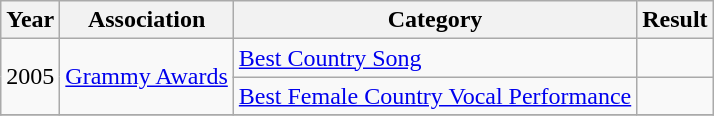<table class="wikitable plainrowheaders">
<tr>
<th>Year</th>
<th>Association</th>
<th>Category</th>
<th>Result</th>
</tr>
<tr>
<td rowspan="2">2005</td>
<td rowspan="2"><a href='#'>Grammy Awards</a></td>
<td><a href='#'>Best Country Song</a></td>
<td></td>
</tr>
<tr>
<td><a href='#'>Best Female Country Vocal Performance</a></td>
<td></td>
</tr>
<tr>
</tr>
</table>
